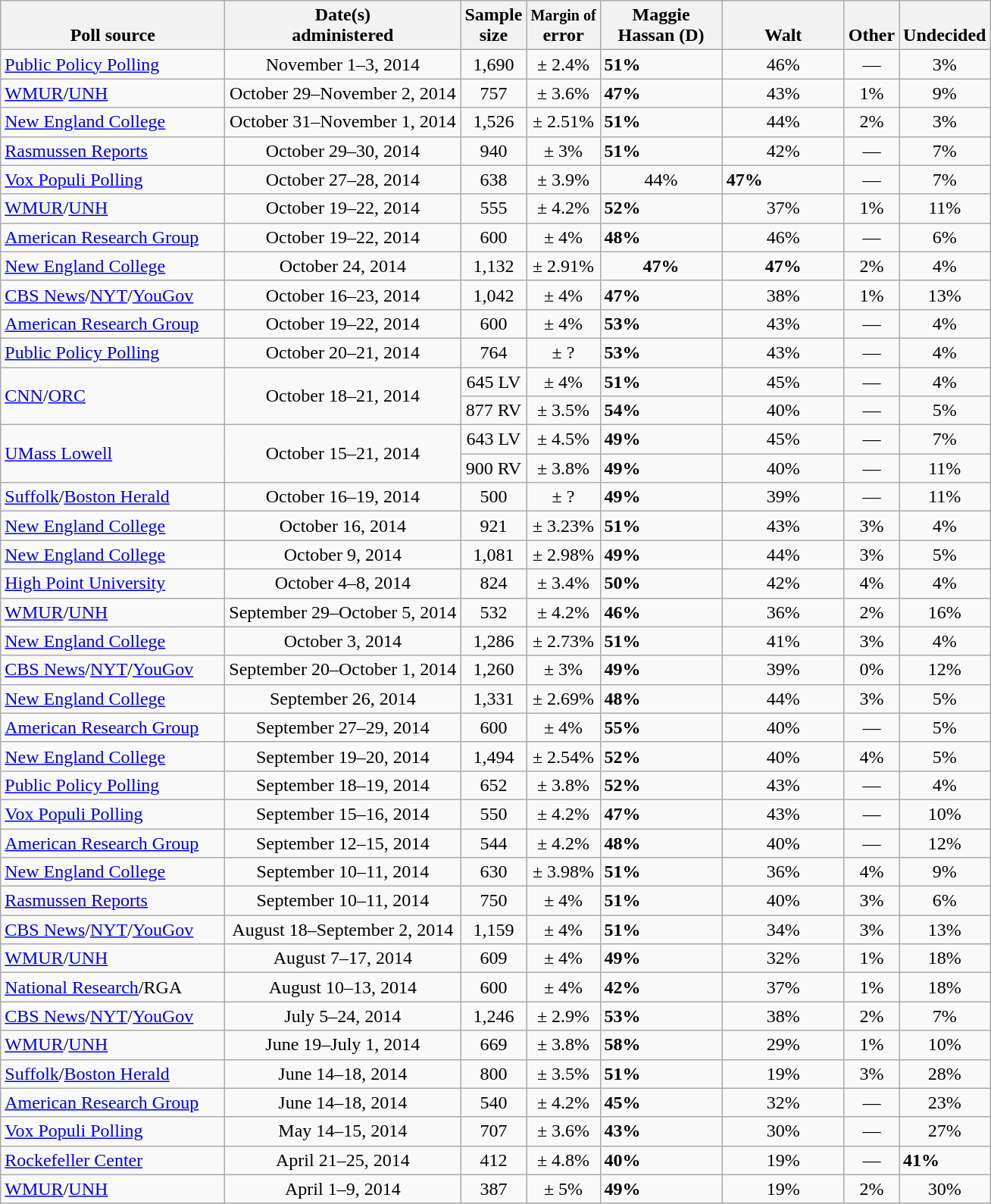<table class="wikitable">
<tr valign= bottom>
<th style="width:190px;">Poll source</th>
<th style="width:200px;">Date(s)<br>administered</th>
<th class=small>Sample<br>size</th>
<th><small>Margin of</small><br>error</th>
<th style="width:100px;">Maggie<br>Hassan (D)</th>
<th style="width:100px;">Walt<br></th>
<th>Other</th>
<th>Undecided</th>
</tr>
<tr>
<td><a href='#'>Public Policy Polling</a></td>
<td align=center>November 1–3, 2014</td>
<td align=center>1,690</td>
<td align=center>± 2.4%</td>
<td><strong>51%</strong></td>
<td align=center>46%</td>
<td align=center>—</td>
<td align=center>3%</td>
</tr>
<tr>
<td><a href='#'>WMUR</a>/<a href='#'>UNH</a></td>
<td align=center>October 29–November 2, 2014</td>
<td align=center>757</td>
<td align=center>± 3.6%</td>
<td><strong>47%</strong></td>
<td align=center>43%</td>
<td align=center>1%</td>
<td align=center>9%</td>
</tr>
<tr>
<td><a href='#'>New England College</a></td>
<td align=center>October 31–November 1, 2014</td>
<td align=center>1,526</td>
<td align=center>± 2.51%</td>
<td><strong>51%</strong></td>
<td align=center>44%</td>
<td align=center>2%</td>
<td align=center>3%</td>
</tr>
<tr>
<td><a href='#'>Rasmussen Reports</a></td>
<td align=center>October 29–30, 2014</td>
<td align=center>940</td>
<td align=center>± 3%</td>
<td><strong>51%</strong></td>
<td align=center>42%</td>
<td align=center>—</td>
<td align=center>7%</td>
</tr>
<tr>
<td><a href='#'>Vox Populi Polling</a></td>
<td align=center>October 27–28, 2014</td>
<td align=center>638</td>
<td align=center>± 3.9%</td>
<td align=center>44%</td>
<td><strong>47%</strong></td>
<td align=center>—</td>
<td align=center>7%</td>
</tr>
<tr>
<td><a href='#'>WMUR</a>/<a href='#'>UNH</a></td>
<td align=center>October 19–22, 2014</td>
<td align=center>555</td>
<td align=center>± 4.2%</td>
<td><strong>52%</strong></td>
<td align=center>37%</td>
<td align=center>1%</td>
<td align=center>11%</td>
</tr>
<tr>
<td><a href='#'>American Research Group</a></td>
<td align=center>October 19–22, 2014</td>
<td align=center>600</td>
<td align=center>± 4%</td>
<td><strong>48%</strong></td>
<td align=center>46%</td>
<td align=center>—</td>
<td align=center>6%</td>
</tr>
<tr>
<td><a href='#'>New England College</a></td>
<td align=center>October 24, 2014</td>
<td align=center>1,132</td>
<td align=center>± 2.91%</td>
<td align=center><strong>47%</strong></td>
<td align=center><strong>47%</strong></td>
<td align=center>2%</td>
<td align=center>4%</td>
</tr>
<tr>
<td><a href='#'>CBS News</a>/<a href='#'>NYT</a>/<a href='#'>YouGov</a></td>
<td align=center>October 16–23, 2014</td>
<td align=center>1,042</td>
<td align=center>± 4%</td>
<td><strong>47%</strong></td>
<td align=center>38%</td>
<td align=center>1%</td>
<td align=center>13%</td>
</tr>
<tr>
<td><a href='#'>American Research Group</a></td>
<td align=center>October 19–22, 2014</td>
<td align=center>600</td>
<td align=center>± 4%</td>
<td><strong>53%</strong></td>
<td align=center>43%</td>
<td align=center>—</td>
<td align=center>4%</td>
</tr>
<tr>
<td><a href='#'>Public Policy Polling</a></td>
<td align=center>October 20–21, 2014</td>
<td align=center>764</td>
<td align=center>± ?</td>
<td><strong>53%</strong></td>
<td align=center>43%</td>
<td align=center>—</td>
<td align=center>4%</td>
</tr>
<tr>
<td rowspan=2><a href='#'>CNN</a>/<a href='#'>ORC</a></td>
<td align=center rowspan=2>October 18–21, 2014</td>
<td align=center>645 LV</td>
<td align=center>± 4%</td>
<td><strong>51%</strong></td>
<td align=center>45%</td>
<td align=center>—</td>
<td align=center>4%</td>
</tr>
<tr>
<td align=center>877 RV</td>
<td align=center>± 3.5%</td>
<td><strong>54%</strong></td>
<td align=center>40%</td>
<td align=center>—</td>
<td align=center>5%</td>
</tr>
<tr>
<td rowspan=2><a href='#'>UMass Lowell</a></td>
<td align=center rowspan=2>October 15–21, 2014</td>
<td align=center>643 LV</td>
<td align=center>± 4.5%</td>
<td><strong>49%</strong></td>
<td align=center>45%</td>
<td align=center>—</td>
<td align=center>7%</td>
</tr>
<tr>
<td align=center>900 RV</td>
<td align=center>± 3.8%</td>
<td><strong>49%</strong></td>
<td align=center>40%</td>
<td align=center>—</td>
<td align=center>11%</td>
</tr>
<tr>
<td><a href='#'>Suffolk</a>/<a href='#'>Boston Herald</a></td>
<td align=center>October 16–19, 2014</td>
<td align=center>500</td>
<td align=center>± ?</td>
<td><strong>49%</strong></td>
<td align=center>39%</td>
<td align=center>—</td>
<td align=center>11%</td>
</tr>
<tr>
<td><a href='#'>New England College</a></td>
<td align=center>October 16, 2014</td>
<td align=center>921</td>
<td align=center>± 3.23%</td>
<td><strong>51%</strong></td>
<td align=center>43%</td>
<td align=center>3%</td>
<td align=center>4%</td>
</tr>
<tr>
<td><a href='#'>New England College</a></td>
<td align=center>October 9, 2014</td>
<td align=center>1,081</td>
<td align=center>± 2.98%</td>
<td><strong>49%</strong></td>
<td align=center>44%</td>
<td align=center>3%</td>
<td align=center>5%</td>
</tr>
<tr>
<td><a href='#'>High Point University</a></td>
<td align=center>October 4–8, 2014</td>
<td align=center>824</td>
<td align=center>± 3.4%</td>
<td><strong>50%</strong></td>
<td align=center>42%</td>
<td align=center>4%</td>
<td align=center>4%</td>
</tr>
<tr>
<td><a href='#'>WMUR</a>/<a href='#'>UNH</a></td>
<td align=center>September 29–October 5, 2014</td>
<td align=center>532</td>
<td align=center>± 4.2%</td>
<td><strong>46%</strong></td>
<td align=center>36%</td>
<td align=center>2%</td>
<td align=center>16%</td>
</tr>
<tr>
<td><a href='#'>New England College</a></td>
<td align=center>October 3, 2014</td>
<td align=center>1,286</td>
<td align=center>± 2.73%</td>
<td><strong>51%</strong></td>
<td align=center>41%</td>
<td align=center>3%</td>
<td align=center>4%</td>
</tr>
<tr>
<td><a href='#'>CBS News</a>/<a href='#'>NYT</a>/<a href='#'>YouGov</a></td>
<td align=center>September 20–October 1, 2014</td>
<td align=center>1,260</td>
<td align=center>± 3%</td>
<td><strong>49%</strong></td>
<td align=center>39%</td>
<td align=center>0%</td>
<td align=center>12%</td>
</tr>
<tr>
<td><a href='#'>New England College</a></td>
<td align=center>September 26, 2014</td>
<td align=center>1,331</td>
<td align=center>± 2.69%</td>
<td><strong>48%</strong></td>
<td align=center>44%</td>
<td align=center>3%</td>
<td align=center>5%</td>
</tr>
<tr>
<td><a href='#'>American Research Group</a></td>
<td align=center>September 27–29, 2014</td>
<td align=center>600</td>
<td align=center>± 4%</td>
<td><strong>55%</strong></td>
<td align=center>40%</td>
<td align=center>—</td>
<td align=center>5%</td>
</tr>
<tr>
<td><a href='#'>New England College</a></td>
<td align=center>September 19–20, 2014</td>
<td align=center>1,494</td>
<td align=center>± 2.54%</td>
<td><strong>52%</strong></td>
<td align=center>40%</td>
<td align=center>4%</td>
<td align=center>5%</td>
</tr>
<tr>
<td><a href='#'>Public Policy Polling</a></td>
<td align=center>September 18–19, 2014</td>
<td align=center>652</td>
<td align=center>± 3.8%</td>
<td><strong>52%</strong></td>
<td align=center>43%</td>
<td align=center>—</td>
<td align=center>4%</td>
</tr>
<tr>
<td><a href='#'>Vox Populi Polling</a></td>
<td align=center>September 15–16, 2014</td>
<td align=center>550</td>
<td align=center>± 4.2%</td>
<td><strong>47%</strong></td>
<td align=center>43%</td>
<td align=center>—</td>
<td align=center>10%</td>
</tr>
<tr>
<td><a href='#'>American Research Group</a></td>
<td align=center>September 12–15, 2014</td>
<td align=center>544</td>
<td align=center>± 4.2%</td>
<td><strong>48%</strong></td>
<td align=center>40%</td>
<td align=center>—</td>
<td align=center>12%</td>
</tr>
<tr>
<td><a href='#'>New England College</a></td>
<td align=center>September 10–11, 2014</td>
<td align=center>630</td>
<td align=center>± 3.98%</td>
<td><strong>51%</strong></td>
<td align=center>36%</td>
<td align=center>4%</td>
<td align=center>9%</td>
</tr>
<tr>
<td><a href='#'>Rasmussen Reports</a></td>
<td align=center>September 10–11, 2014</td>
<td align=center>750</td>
<td align=center>± 4%</td>
<td><strong>51%</strong></td>
<td align=center>40%</td>
<td align=center>3%</td>
<td align=center>6%</td>
</tr>
<tr>
<td><a href='#'>CBS News</a>/<a href='#'>NYT</a>/<a href='#'>YouGov</a></td>
<td align=center>August 18–September 2, 2014</td>
<td align=center>1,159</td>
<td align=center>± 4%</td>
<td><strong>51%</strong></td>
<td align=center>34%</td>
<td align=center>3%</td>
<td align=center>13%</td>
</tr>
<tr>
<td><a href='#'>WMUR</a>/<a href='#'>UNH</a></td>
<td align=center>August 7–17, 2014</td>
<td align=center>609</td>
<td align=center>± 4%</td>
<td><strong>49%</strong></td>
<td align=center>32%</td>
<td align=center>1%</td>
<td align=center>18%</td>
</tr>
<tr>
<td><a href='#'>National Research</a>/RGA</td>
<td align=center>August 10–13, 2014</td>
<td align=center>600</td>
<td align=center>± 4%</td>
<td><strong>42%</strong></td>
<td align=center>37%</td>
<td align=center>1%</td>
<td align=center>18%</td>
</tr>
<tr>
<td><a href='#'>CBS News</a>/<a href='#'>NYT</a>/<a href='#'>YouGov</a></td>
<td align=center>July 5–24, 2014</td>
<td align=center>1,246</td>
<td align=center>± 2.9%</td>
<td><strong>53%</strong></td>
<td align=center>38%</td>
<td align=center>2%</td>
<td align=center>7%</td>
</tr>
<tr>
<td><a href='#'>WMUR</a>/<a href='#'>UNH</a></td>
<td align=center>June 19–July 1, 2014</td>
<td align=center>669</td>
<td align=center>± 3.8%</td>
<td><strong>58%</strong></td>
<td align=center>29%</td>
<td align=center>1%</td>
<td align=center>10%</td>
</tr>
<tr>
<td><a href='#'>Suffolk</a>/<a href='#'>Boston Herald</a></td>
<td align=center>June 14–18, 2014</td>
<td align=center>800</td>
<td align=center>± 3.5%</td>
<td><strong>51%</strong></td>
<td align=center>19%</td>
<td align=center>3%</td>
<td align=center>28%</td>
</tr>
<tr>
<td><a href='#'>American Research Group</a></td>
<td align=center>June 14–18, 2014</td>
<td align=center>540</td>
<td align=center>± 4.2%</td>
<td><strong>45%</strong></td>
<td align=center>32%</td>
<td align=center>—</td>
<td align=center>23%</td>
</tr>
<tr>
<td><a href='#'>Vox Populi Polling</a></td>
<td align=center>May 14–15, 2014</td>
<td align=center>707</td>
<td align=center>± 3.6%</td>
<td><strong>43%</strong></td>
<td align=center>30%</td>
<td align=center>—</td>
<td align=center>27%</td>
</tr>
<tr>
<td><a href='#'>Rockefeller Center</a></td>
<td align=center>April 21–25, 2014</td>
<td align=center>412</td>
<td align=center>± 4.8%</td>
<td><strong>40%</strong></td>
<td align=center>19%</td>
<td align=center>—</td>
<td><strong>41%</strong></td>
</tr>
<tr>
<td><a href='#'>WMUR</a>/<a href='#'>UNH</a></td>
<td align=center>April 1–9, 2014</td>
<td align=center>387</td>
<td align=center>± 5%</td>
<td><strong>49%</strong></td>
<td align=center>19%</td>
<td align=center>2%</td>
<td align=center>30%</td>
</tr>
</table>
